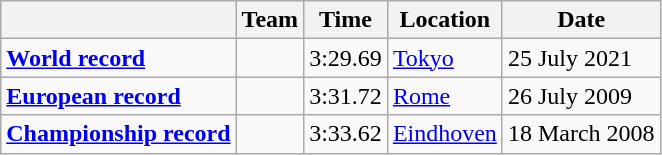<table class=wikitable>
<tr>
<th></th>
<th>Team</th>
<th>Time</th>
<th>Location</th>
<th>Date</th>
</tr>
<tr>
<td><strong><a href='#'>World record</a></strong></td>
<td></td>
<td>3:29.69</td>
<td><a href='#'>Tokyo</a></td>
<td>25 July 2021</td>
</tr>
<tr>
<td><strong><a href='#'>European record</a></strong></td>
<td></td>
<td>3:31.72</td>
<td><a href='#'>Rome</a></td>
<td>26 July 2009</td>
</tr>
<tr>
<td><strong><a href='#'>Championship record</a></strong></td>
<td></td>
<td>3:33.62</td>
<td><a href='#'>Eindhoven</a></td>
<td>18 March 2008</td>
</tr>
</table>
